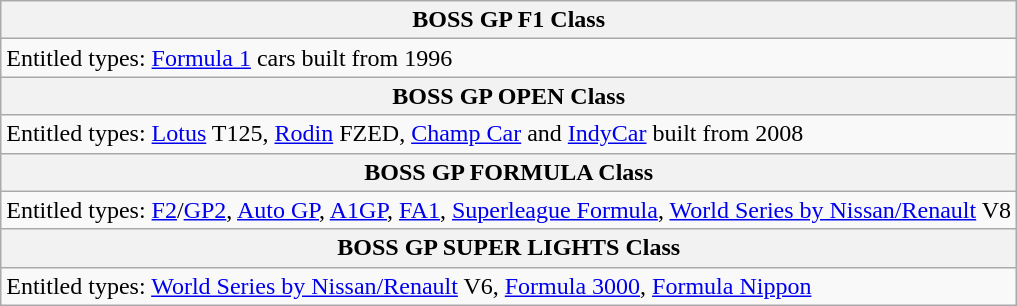<table class="wikitable">
<tr>
<th>BOSS GP F1 Class</th>
</tr>
<tr>
<td>Entitled types: <a href='#'>Formula 1</a> cars built from 1996</td>
</tr>
<tr>
<th>BOSS GP OPEN Class</th>
</tr>
<tr>
<td>Entitled types: <a href='#'>Lotus</a> T125, <a href='#'>Rodin</a> FZED, <a href='#'>Champ Car</a> and <a href='#'>IndyCar</a> built from 2008</td>
</tr>
<tr>
<th>BOSS GP FORMULA Class</th>
</tr>
<tr>
<td>Entitled types: <a href='#'>F2</a>/<a href='#'>GP2</a>, <a href='#'>Auto GP</a>, <a href='#'>A1GP</a>, <a href='#'>FA1</a>, <a href='#'>Superleague Formula</a>, <a href='#'>World Series by Nissan/Renault</a> V8</td>
</tr>
<tr>
<th>BOSS GP SUPER LIGHTS Class</th>
</tr>
<tr>
<td>Entitled types: <a href='#'>World Series by Nissan/Renault</a> V6, <a href='#'>Formula 3000</a>, <a href='#'>Formula Nippon</a></td>
</tr>
</table>
